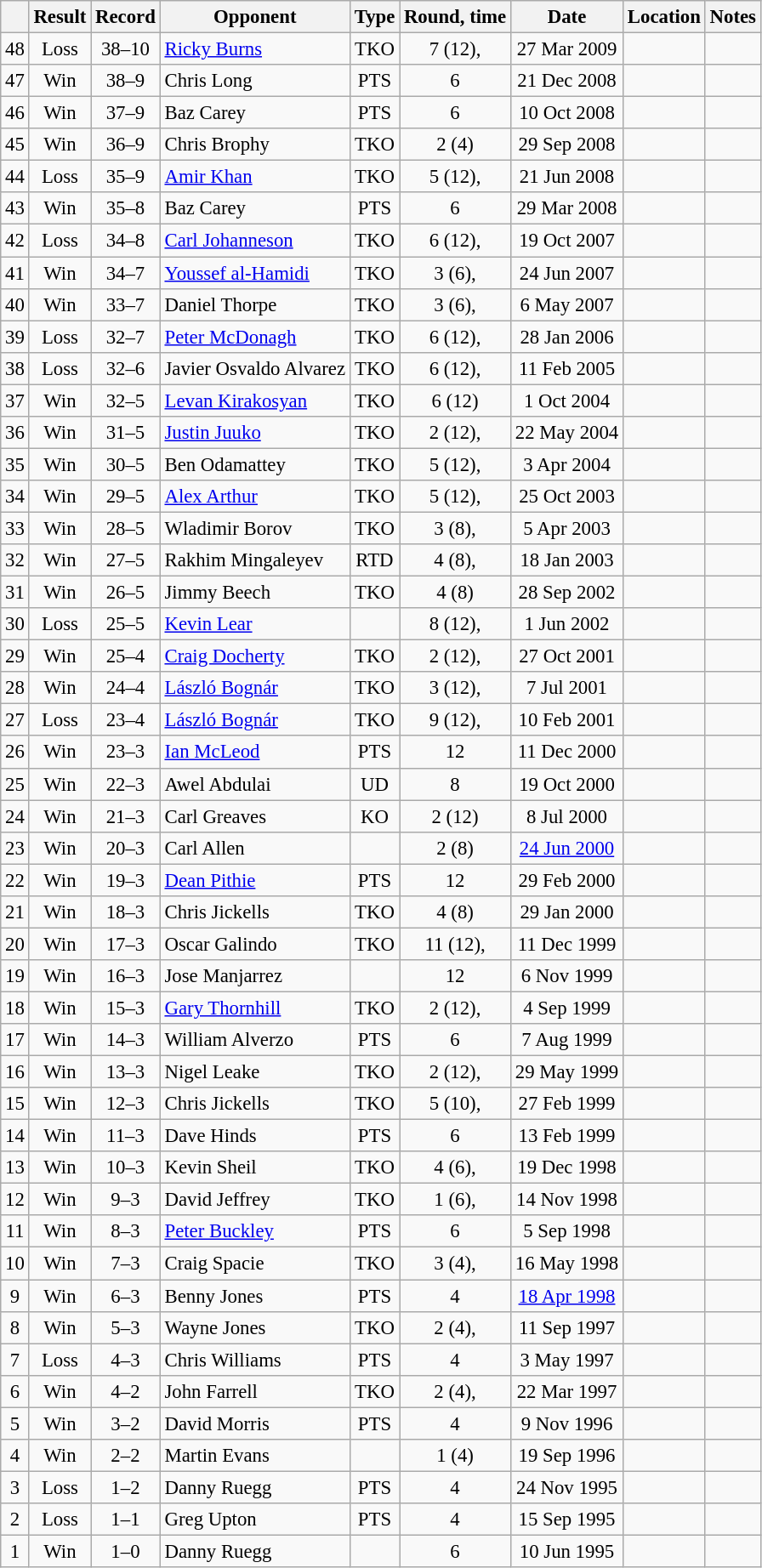<table class="wikitable" style="text-align:center; font-size:95%">
<tr>
<th></th>
<th>Result</th>
<th>Record</th>
<th>Opponent</th>
<th>Type</th>
<th>Round, time</th>
<th>Date</th>
<th>Location</th>
<th>Notes</th>
</tr>
<tr>
<td>48</td>
<td>Loss</td>
<td>38–10</td>
<td style="text-align:left;"><a href='#'>Ricky Burns</a></td>
<td>TKO</td>
<td>7 (12), </td>
<td>27 Mar 2009</td>
<td style="text-align:left;"></td>
<td style="text-align:left;"></td>
</tr>
<tr>
<td>47</td>
<td>Win</td>
<td>38–9</td>
<td style="text-align:left;">Chris Long</td>
<td>PTS</td>
<td>6</td>
<td>21 Dec 2008</td>
<td style="text-align:left;"></td>
<td></td>
</tr>
<tr>
<td>46</td>
<td>Win</td>
<td>37–9</td>
<td style="text-align:left;">Baz Carey</td>
<td>PTS</td>
<td>6</td>
<td>10 Oct 2008</td>
<td style="text-align:left;"></td>
<td></td>
</tr>
<tr>
<td>45</td>
<td>Win</td>
<td>36–9</td>
<td style="text-align:left;">Chris Brophy</td>
<td>TKO</td>
<td>2 (4)</td>
<td>29 Sep 2008</td>
<td style="text-align:left;"></td>
<td></td>
</tr>
<tr>
<td>44</td>
<td>Loss</td>
<td>35–9</td>
<td style="text-align:left;"><a href='#'>Amir Khan</a></td>
<td>TKO</td>
<td>5 (12), </td>
<td>21 Jun 2008</td>
<td style="text-align:left;"></td>
<td style="text-align:left;"></td>
</tr>
<tr>
<td>43</td>
<td>Win</td>
<td>35–8</td>
<td style="text-align:left;">Baz Carey</td>
<td>PTS</td>
<td>6</td>
<td>29 Mar 2008</td>
<td style="text-align:left;"></td>
<td></td>
</tr>
<tr>
<td>42</td>
<td>Loss</td>
<td>34–8</td>
<td style="text-align:left;"><a href='#'>Carl Johanneson</a></td>
<td>TKO</td>
<td>6 (12), </td>
<td>19 Oct 2007</td>
<td style="text-align:left;"></td>
<td style="text-align:left;"></td>
</tr>
<tr>
<td>41</td>
<td>Win</td>
<td>34–7</td>
<td style="text-align:left;"><a href='#'>Youssef al-Hamidi</a></td>
<td>TKO</td>
<td>3 (6), </td>
<td>24 Jun 2007</td>
<td style="text-align:left;"></td>
<td></td>
</tr>
<tr>
<td>40</td>
<td>Win</td>
<td>33–7</td>
<td style="text-align:left;">Daniel Thorpe</td>
<td>TKO</td>
<td>3 (6), </td>
<td>6 May 2007</td>
<td style="text-align:left;"></td>
<td></td>
</tr>
<tr>
<td>39</td>
<td>Loss</td>
<td>32–7</td>
<td style="text-align:left;"><a href='#'>Peter McDonagh</a></td>
<td>TKO</td>
<td>6 (12), </td>
<td>28 Jan 2006</td>
<td style="text-align:left;"></td>
<td style="text-align:left;"></td>
</tr>
<tr>
<td>38</td>
<td>Loss</td>
<td>32–6</td>
<td style="text-align:left;">Javier Osvaldo Alvarez</td>
<td>TKO</td>
<td>6 (12), </td>
<td>11 Feb 2005</td>
<td style="text-align:left;"></td>
<td style="text-align:left;"></td>
</tr>
<tr>
<td>37</td>
<td>Win</td>
<td>32–5</td>
<td style="text-align:left;"><a href='#'>Levan Kirakosyan</a></td>
<td>TKO</td>
<td>6 (12)</td>
<td>1 Oct 2004</td>
<td style="text-align:left;"></td>
<td style="text-align:left;"></td>
</tr>
<tr>
<td>36</td>
<td>Win</td>
<td>31–5</td>
<td style="text-align:left;"><a href='#'>Justin Juuko</a></td>
<td>TKO</td>
<td>2 (12), </td>
<td>22 May 2004</td>
<td style="text-align:left;"></td>
<td style="text-align:left;"></td>
</tr>
<tr>
<td>35</td>
<td>Win</td>
<td>30–5</td>
<td style="text-align:left;">Ben Odamattey</td>
<td>TKO</td>
<td>5 (12), </td>
<td>3 Apr 2004</td>
<td style="text-align:left;"></td>
<td style="text-align:left;"></td>
</tr>
<tr>
<td>34</td>
<td>Win</td>
<td>29–5</td>
<td style="text-align:left;"><a href='#'>Alex Arthur</a></td>
<td>TKO</td>
<td>5 (12), </td>
<td>25 Oct 2003</td>
<td style="text-align:left;"></td>
<td style="text-align:left;"></td>
</tr>
<tr>
<td>33</td>
<td>Win</td>
<td>28–5</td>
<td style="text-align:left;">Wladimir Borov</td>
<td>TKO</td>
<td>3 (8), </td>
<td>5 Apr 2003</td>
<td style="text-align:left;"></td>
<td></td>
</tr>
<tr>
<td>32</td>
<td>Win</td>
<td>27–5</td>
<td style="text-align:left;">Rakhim Mingaleyev</td>
<td>RTD</td>
<td>4 (8), </td>
<td>18 Jan 2003</td>
<td style="text-align:left;"></td>
<td></td>
</tr>
<tr>
<td>31</td>
<td>Win</td>
<td>26–5</td>
<td style="text-align:left;">Jimmy Beech</td>
<td>TKO</td>
<td>4 (8)</td>
<td>28 Sep 2002</td>
<td style="text-align:left;"></td>
<td></td>
</tr>
<tr>
<td>30</td>
<td>Loss</td>
<td>25–5</td>
<td style="text-align:left;"><a href='#'>Kevin Lear</a></td>
<td></td>
<td>8 (12), </td>
<td>1 Jun 2002</td>
<td style="text-align:left;"></td>
<td style="text-align:left;"></td>
</tr>
<tr>
<td>29</td>
<td>Win</td>
<td>25–4</td>
<td style="text-align:left;"><a href='#'>Craig Docherty</a></td>
<td>TKO</td>
<td>2 (12), </td>
<td>27 Oct 2001</td>
<td style="text-align:left;"></td>
<td style="text-align:left;"></td>
</tr>
<tr>
<td>28</td>
<td>Win</td>
<td>24–4</td>
<td style="text-align:left;"><a href='#'>László Bognár</a></td>
<td>TKO</td>
<td>3 (12), </td>
<td>7 Jul 2001</td>
<td style="text-align:left;"></td>
<td style="text-align:left;"></td>
</tr>
<tr>
<td>27</td>
<td>Loss</td>
<td>23–4</td>
<td style="text-align:left;"><a href='#'>László Bognár</a></td>
<td>TKO</td>
<td>9 (12), </td>
<td>10 Feb 2001</td>
<td style="text-align:left;"></td>
<td style="text-align:left;"></td>
</tr>
<tr>
<td>26</td>
<td>Win</td>
<td>23–3</td>
<td style="text-align:left;"><a href='#'>Ian McLeod</a></td>
<td>PTS</td>
<td>12</td>
<td>11 Dec 2000</td>
<td style="text-align:left;"></td>
<td style="text-align:left;"></td>
</tr>
<tr>
<td>25</td>
<td>Win</td>
<td>22–3</td>
<td style="text-align:left;">Awel Abdulai</td>
<td>UD</td>
<td>8</td>
<td>19 Oct 2000</td>
<td style="text-align:left;"></td>
<td></td>
</tr>
<tr>
<td>24</td>
<td>Win</td>
<td>21–3</td>
<td style="text-align:left;">Carl Greaves</td>
<td>KO</td>
<td>2 (12)</td>
<td>8 Jul 2000</td>
<td style="text-align:left;"></td>
<td style="text-align:left;"></td>
</tr>
<tr>
<td>23</td>
<td>Win</td>
<td>20–3</td>
<td style="text-align:left;">Carl Allen</td>
<td></td>
<td>2 (8)</td>
<td><a href='#'>24 Jun 2000</a></td>
<td style="text-align:left;"></td>
<td></td>
</tr>
<tr>
<td>22</td>
<td>Win</td>
<td>19–3</td>
<td style="text-align:left;"><a href='#'>Dean Pithie</a></td>
<td>PTS</td>
<td>12</td>
<td>29 Feb 2000</td>
<td style="text-align:left;"></td>
<td style="text-align:left;"></td>
</tr>
<tr>
<td>21</td>
<td>Win</td>
<td>18–3</td>
<td style="text-align:left;">Chris Jickells</td>
<td>TKO</td>
<td>4 (8)</td>
<td>29 Jan 2000</td>
<td style="text-align:left;"></td>
<td></td>
</tr>
<tr>
<td>20</td>
<td>Win</td>
<td>17–3</td>
<td style="text-align:left;">Oscar Galindo</td>
<td>TKO</td>
<td>11 (12), </td>
<td>11 Dec 1999</td>
<td style="text-align:left;"></td>
<td style="text-align:left;"></td>
</tr>
<tr>
<td>19</td>
<td>Win</td>
<td>16–3</td>
<td style="text-align:left;">Jose Manjarrez</td>
<td></td>
<td>12</td>
<td>6 Nov 1999</td>
<td style="text-align:left;"></td>
<td style="text-align:left;"></td>
</tr>
<tr>
<td>18</td>
<td>Win</td>
<td>15–3</td>
<td style="text-align:left;"><a href='#'>Gary Thornhill</a></td>
<td>TKO</td>
<td>2 (12), </td>
<td>4 Sep 1999</td>
<td style="text-align:left;"></td>
<td style="text-align:left;"></td>
</tr>
<tr>
<td>17</td>
<td>Win</td>
<td>14–3</td>
<td style="text-align:left;">William Alverzo</td>
<td>PTS</td>
<td>6</td>
<td>7 Aug 1999</td>
<td style="text-align:left;"></td>
<td></td>
</tr>
<tr>
<td>16</td>
<td>Win</td>
<td>13–3</td>
<td style="text-align:left;">Nigel Leake</td>
<td>TKO</td>
<td>2 (12), </td>
<td>29 May 1999</td>
<td style="text-align:left;"></td>
<td style="text-align:left;"></td>
</tr>
<tr>
<td>15</td>
<td>Win</td>
<td>12–3</td>
<td style="text-align:left;">Chris Jickells</td>
<td>TKO</td>
<td>5 (10), </td>
<td>27 Feb 1999</td>
<td style="text-align:left;"></td>
<td style="text-align:left;"></td>
</tr>
<tr>
<td>14</td>
<td>Win</td>
<td>11–3</td>
<td style="text-align:left;">Dave Hinds</td>
<td>PTS</td>
<td>6</td>
<td>13 Feb 1999</td>
<td style="text-align:left;"></td>
<td></td>
</tr>
<tr>
<td>13</td>
<td>Win</td>
<td>10–3</td>
<td style="text-align:left;">Kevin Sheil</td>
<td>TKO</td>
<td>4 (6), </td>
<td>19 Dec 1998</td>
<td style="text-align:left;"></td>
<td></td>
</tr>
<tr>
<td>12</td>
<td>Win</td>
<td>9–3</td>
<td style="text-align:left;">David Jeffrey</td>
<td>TKO</td>
<td>1 (6), </td>
<td>14 Nov 1998</td>
<td style="text-align:left;"></td>
<td></td>
</tr>
<tr>
<td>11</td>
<td>Win</td>
<td>8–3</td>
<td style="text-align:left;"><a href='#'>Peter Buckley</a></td>
<td>PTS</td>
<td>6</td>
<td>5 Sep 1998</td>
<td style="text-align:left;"></td>
<td></td>
</tr>
<tr>
<td>10</td>
<td>Win</td>
<td>7–3</td>
<td style="text-align:left;">Craig Spacie</td>
<td>TKO</td>
<td>3 (4), </td>
<td>16 May 1998</td>
<td style="text-align:left;"></td>
<td></td>
</tr>
<tr>
<td>9</td>
<td>Win</td>
<td>6–3</td>
<td style="text-align:left;">Benny Jones</td>
<td>PTS</td>
<td>4</td>
<td><a href='#'>18 Apr 1998</a></td>
<td style="text-align:left;"></td>
<td></td>
</tr>
<tr>
<td>8</td>
<td>Win</td>
<td>5–3</td>
<td style="text-align:left;">Wayne Jones</td>
<td>TKO</td>
<td>2 (4), </td>
<td>11 Sep 1997</td>
<td style="text-align:left;"></td>
<td></td>
</tr>
<tr>
<td>7</td>
<td>Loss</td>
<td>4–3</td>
<td style="text-align:left;">Chris Williams</td>
<td>PTS</td>
<td>4</td>
<td>3 May 1997</td>
<td style="text-align:left;"></td>
<td></td>
</tr>
<tr>
<td>6</td>
<td>Win</td>
<td>4–2</td>
<td style="text-align:left;">John Farrell</td>
<td>TKO</td>
<td>2 (4), </td>
<td>22 Mar 1997</td>
<td style="text-align:left;"></td>
<td></td>
</tr>
<tr>
<td>5</td>
<td>Win</td>
<td>3–2</td>
<td style="text-align:left;">David Morris</td>
<td>PTS</td>
<td>4</td>
<td>9 Nov 1996</td>
<td style="text-align:left;"></td>
<td></td>
</tr>
<tr>
<td>4</td>
<td>Win</td>
<td>2–2</td>
<td style="text-align:left;">Martin Evans</td>
<td></td>
<td>1 (4)</td>
<td>19 Sep 1996</td>
<td style="text-align:left;"></td>
<td></td>
</tr>
<tr>
<td>3</td>
<td>Loss</td>
<td>1–2</td>
<td style="text-align:left;">Danny Ruegg</td>
<td>PTS</td>
<td>4</td>
<td>24 Nov 1995</td>
<td style="text-align:left;"></td>
<td></td>
</tr>
<tr>
<td>2</td>
<td>Loss</td>
<td>1–1</td>
<td style="text-align:left;">Greg Upton</td>
<td>PTS</td>
<td>4</td>
<td>15 Sep 1995</td>
<td style="text-align:left;"></td>
<td></td>
</tr>
<tr>
<td>1</td>
<td>Win</td>
<td>1–0</td>
<td style="text-align:left;">Danny Ruegg</td>
<td></td>
<td>6</td>
<td>10 Jun 1995</td>
<td style="text-align:left;"></td>
<td></td>
</tr>
</table>
